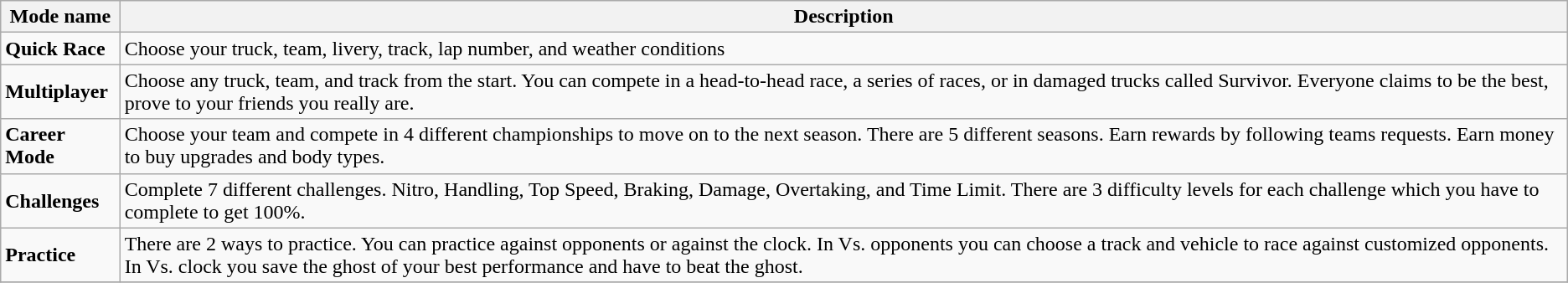<table class="wikitable">
<tr>
<th>Mode name</th>
<th>Description</th>
</tr>
<tr>
<td><strong>Quick Race</strong></td>
<td>Choose your truck, team, livery, track, lap number, and weather conditions</td>
</tr>
<tr>
<td><strong>Multiplayer</strong></td>
<td>Choose any truck, team, and track from the start. You can compete in a head-to-head race, a series of races, or in damaged trucks called Survivor. Everyone claims to be the best, prove to your friends you really are.</td>
</tr>
<tr>
<td><strong>Career Mode</strong></td>
<td>Choose your team and compete in 4 different championships to move on to the next season. There are 5 different seasons. Earn rewards by following teams requests. Earn money to buy upgrades and body types.</td>
</tr>
<tr>
<td><strong>Challenges</strong></td>
<td>Complete 7 different challenges. Nitro, Handling, Top Speed, Braking, Damage, Overtaking, and Time Limit. There are 3 difficulty levels for each challenge which you have to complete to get 100%.</td>
</tr>
<tr>
<td><strong>Practice</strong></td>
<td>There are 2 ways to practice. You can practice against opponents or against the clock. In Vs. opponents you can choose a track and vehicle to race against customized opponents. In Vs. clock you save the ghost of your best performance and have to beat the ghost.</td>
</tr>
<tr>
</tr>
</table>
